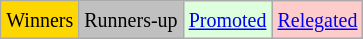<table class="wikitable">
<tr>
<td bgcolor=gold><small>Winners</small></td>
<td bgcolor=silver><small>Runners-up</small></td>
<td bgcolor="#DDFFDD"><small><a href='#'>Promoted</a></small></td>
<td bgcolor="#FFCCCC"><small><a href='#'>Relegated</a></small></td>
</tr>
</table>
